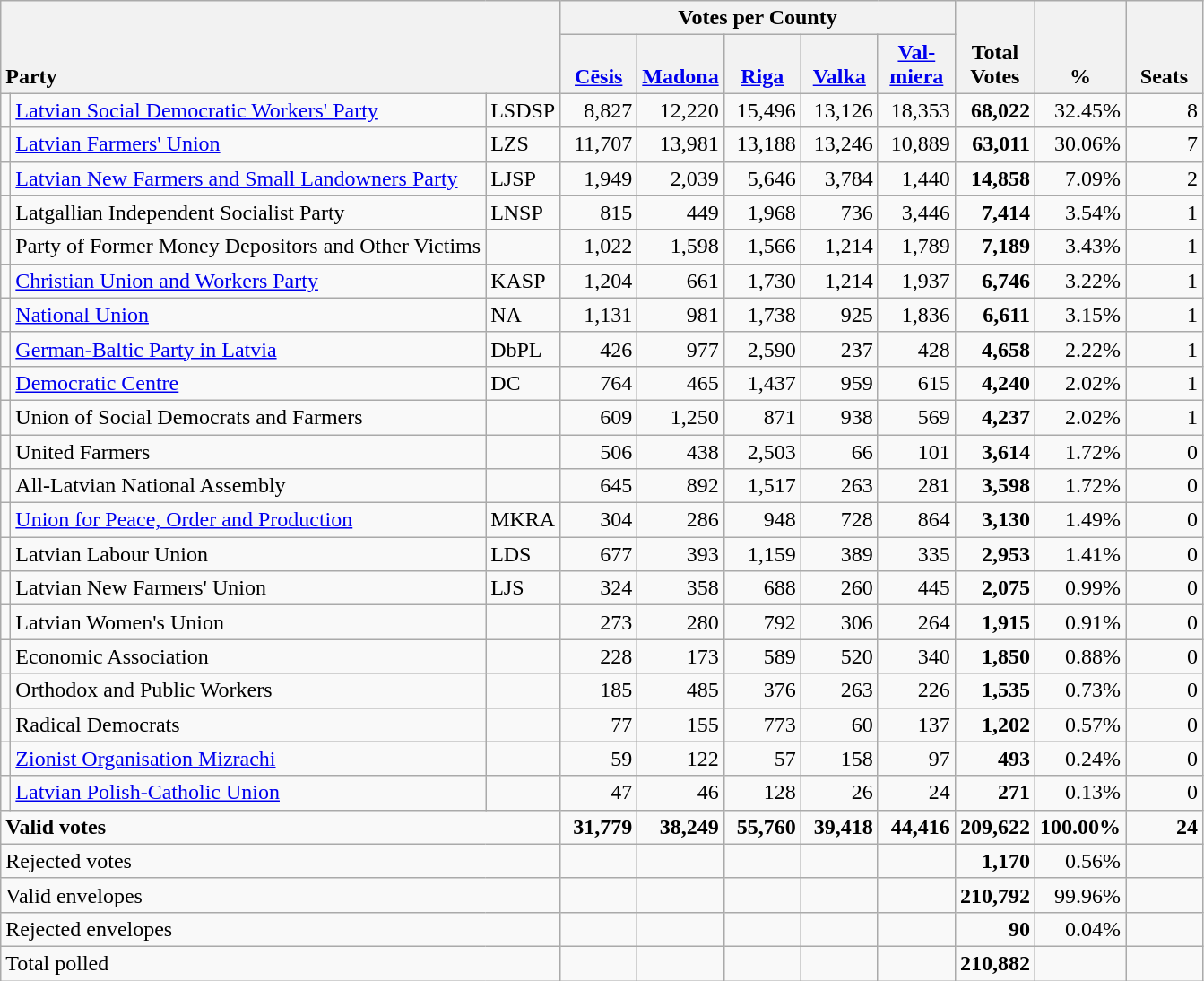<table class="wikitable" border="1" style="text-align:right;">
<tr>
<th style="text-align:left;" valign=bottom rowspan=2 colspan=3>Party</th>
<th colspan=5>Votes per County</th>
<th align=center valign=bottom rowspan=2 width="50">Total Votes</th>
<th align=center valign=bottom rowspan=2 width="50">%</th>
<th align=center valign=bottom rowspan=2 width="50">Seats</th>
</tr>
<tr>
<th align=center valign=bottom width="50"><a href='#'>Cēsis</a></th>
<th align=center valign=bottom width="50"><a href='#'>Madona</a></th>
<th align=center valign=bottom width="50"><a href='#'>Riga</a></th>
<th align=center valign=bottom width="50"><a href='#'>Valka</a></th>
<th align=center valign=bottom width="50"><a href='#'>Val- miera</a></th>
</tr>
<tr>
<td></td>
<td align=left style="white-space: nowrap;"><a href='#'>Latvian Social Democratic Workers' Party</a></td>
<td align=left>LSDSP</td>
<td>8,827</td>
<td>12,220</td>
<td>15,496</td>
<td>13,126</td>
<td>18,353</td>
<td><strong>68,022</strong></td>
<td>32.45%</td>
<td>8</td>
</tr>
<tr>
<td></td>
<td align=left><a href='#'>Latvian Farmers' Union</a></td>
<td align=left>LZS</td>
<td>11,707</td>
<td>13,981</td>
<td>13,188</td>
<td>13,246</td>
<td>10,889</td>
<td><strong>63,011</strong></td>
<td>30.06%</td>
<td>7</td>
</tr>
<tr>
<td></td>
<td align=left><a href='#'>Latvian New Farmers and Small Landowners Party</a></td>
<td align=left>LJSP</td>
<td>1,949</td>
<td>2,039</td>
<td>5,646</td>
<td>3,784</td>
<td>1,440</td>
<td><strong>14,858</strong></td>
<td>7.09%</td>
<td>2</td>
</tr>
<tr>
<td></td>
<td align=left>Latgallian Independent Socialist Party</td>
<td align=left>LNSP</td>
<td>815</td>
<td>449</td>
<td>1,968</td>
<td>736</td>
<td>3,446</td>
<td><strong>7,414</strong></td>
<td>3.54%</td>
<td>1</td>
</tr>
<tr>
<td></td>
<td align=left>Party of Former Money Depositors and Other Victims</td>
<td align=left></td>
<td>1,022</td>
<td>1,598</td>
<td>1,566</td>
<td>1,214</td>
<td>1,789</td>
<td><strong>7,189</strong></td>
<td>3.43%</td>
<td>1</td>
</tr>
<tr>
<td></td>
<td align=left><a href='#'>Christian Union and Workers Party</a></td>
<td align=left>KASP</td>
<td>1,204</td>
<td>661</td>
<td>1,730</td>
<td>1,214</td>
<td>1,937</td>
<td><strong>6,746</strong></td>
<td>3.22%</td>
<td>1</td>
</tr>
<tr>
<td></td>
<td align=left><a href='#'>National Union</a></td>
<td align=left>NA</td>
<td>1,131</td>
<td>981</td>
<td>1,738</td>
<td>925</td>
<td>1,836</td>
<td><strong>6,611</strong></td>
<td>3.15%</td>
<td>1</td>
</tr>
<tr>
<td></td>
<td align=left><a href='#'>German-Baltic Party in Latvia</a></td>
<td align=left>DbPL</td>
<td>426</td>
<td>977</td>
<td>2,590</td>
<td>237</td>
<td>428</td>
<td><strong>4,658</strong></td>
<td>2.22%</td>
<td>1</td>
</tr>
<tr>
<td></td>
<td align=left><a href='#'>Democratic Centre</a></td>
<td align=left>DC</td>
<td>764</td>
<td>465</td>
<td>1,437</td>
<td>959</td>
<td>615</td>
<td><strong>4,240</strong></td>
<td>2.02%</td>
<td>1</td>
</tr>
<tr>
<td></td>
<td align=left>Union of Social Democrats and Farmers</td>
<td align=left></td>
<td>609</td>
<td>1,250</td>
<td>871</td>
<td>938</td>
<td>569</td>
<td><strong>4,237</strong></td>
<td>2.02%</td>
<td>1</td>
</tr>
<tr>
<td></td>
<td align=left>United Farmers</td>
<td align=left></td>
<td>506</td>
<td>438</td>
<td>2,503</td>
<td>66</td>
<td>101</td>
<td><strong>3,614</strong></td>
<td>1.72%</td>
<td>0</td>
</tr>
<tr>
<td></td>
<td align=left>All-Latvian National Assembly</td>
<td align=left></td>
<td>645</td>
<td>892</td>
<td>1,517</td>
<td>263</td>
<td>281</td>
<td><strong>3,598</strong></td>
<td>1.72%</td>
<td>0</td>
</tr>
<tr>
<td></td>
<td align=left><a href='#'>Union for Peace, Order and Production</a></td>
<td align=left>MKRA</td>
<td>304</td>
<td>286</td>
<td>948</td>
<td>728</td>
<td>864</td>
<td><strong>3,130</strong></td>
<td>1.49%</td>
<td>0</td>
</tr>
<tr>
<td></td>
<td align=left>Latvian Labour Union</td>
<td align=left>LDS</td>
<td>677</td>
<td>393</td>
<td>1,159</td>
<td>389</td>
<td>335</td>
<td><strong>2,953</strong></td>
<td>1.41%</td>
<td>0</td>
</tr>
<tr>
<td></td>
<td align=left>Latvian New Farmers' Union</td>
<td align=left>LJS</td>
<td>324</td>
<td>358</td>
<td>688</td>
<td>260</td>
<td>445</td>
<td><strong>2,075</strong></td>
<td>0.99%</td>
<td>0</td>
</tr>
<tr>
<td></td>
<td align=left>Latvian Women's Union</td>
<td align=left></td>
<td>273</td>
<td>280</td>
<td>792</td>
<td>306</td>
<td>264</td>
<td><strong>1,915</strong></td>
<td>0.91%</td>
<td>0</td>
</tr>
<tr>
<td></td>
<td align=left>Economic Association</td>
<td align=left></td>
<td>228</td>
<td>173</td>
<td>589</td>
<td>520</td>
<td>340</td>
<td><strong>1,850</strong></td>
<td>0.88%</td>
<td>0</td>
</tr>
<tr>
<td></td>
<td align=left>Orthodox and Public Workers</td>
<td align=left></td>
<td>185</td>
<td>485</td>
<td>376</td>
<td>263</td>
<td>226</td>
<td><strong>1,535</strong></td>
<td>0.73%</td>
<td>0</td>
</tr>
<tr>
<td></td>
<td align=left>Radical Democrats</td>
<td align=left></td>
<td>77</td>
<td>155</td>
<td>773</td>
<td>60</td>
<td>137</td>
<td><strong>1,202</strong></td>
<td>0.57%</td>
<td>0</td>
</tr>
<tr>
<td></td>
<td align=left><a href='#'>Zionist Organisation Mizrachi</a></td>
<td align=left></td>
<td>59</td>
<td>122</td>
<td>57</td>
<td>158</td>
<td>97</td>
<td><strong>493</strong></td>
<td>0.24%</td>
<td>0</td>
</tr>
<tr>
<td></td>
<td align=left><a href='#'>Latvian Polish-Catholic Union</a></td>
<td align=left></td>
<td>47</td>
<td>46</td>
<td>128</td>
<td>26</td>
<td>24</td>
<td><strong>271</strong></td>
<td>0.13%</td>
<td>0</td>
</tr>
<tr style="font-weight:bold">
<td align=left colspan=3>Valid votes</td>
<td>31,779</td>
<td>38,249</td>
<td>55,760</td>
<td>39,418</td>
<td>44,416</td>
<td>209,622</td>
<td>100.00%</td>
<td>24</td>
</tr>
<tr>
<td align=left colspan=3>Rejected votes</td>
<td></td>
<td></td>
<td></td>
<td></td>
<td></td>
<td><strong>1,170</strong></td>
<td>0.56%</td>
<td></td>
</tr>
<tr>
<td align=left colspan=3>Valid envelopes</td>
<td></td>
<td></td>
<td></td>
<td></td>
<td></td>
<td><strong>210,792</strong></td>
<td>99.96%</td>
<td></td>
</tr>
<tr>
<td align=left colspan=3>Rejected envelopes</td>
<td></td>
<td></td>
<td></td>
<td></td>
<td></td>
<td><strong>90</strong></td>
<td>0.04%</td>
<td></td>
</tr>
<tr>
<td align=left colspan=3>Total polled</td>
<td></td>
<td></td>
<td></td>
<td></td>
<td></td>
<td><strong>210,882</strong></td>
<td></td>
<td></td>
</tr>
</table>
